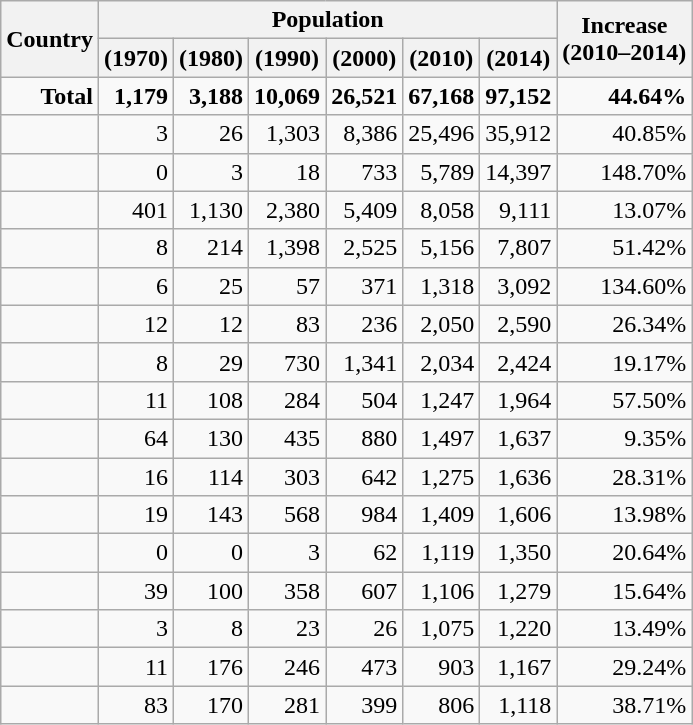<table class="wikitable sortable col1left" style="text-align:right;">
<tr>
<th rowspan=2>Country</th>
<th colspan=6>Population</th>
<th rowspan=2>Increase<br>(2010–2014)</th>
</tr>
<tr>
<th>(1970)</th>
<th>(1980)</th>
<th>(1990)</th>
<th>(2000)</th>
<th>(2010)</th>
<th>(2014)</th>
</tr>
<tr>
<td><strong>Total</strong></td>
<td><strong>1,179</strong></td>
<td><strong>3,188</strong></td>
<td><strong>10,069</strong></td>
<td><strong>26,521</strong></td>
<td><strong>67,168</strong></td>
<td><strong>97,152</strong></td>
<td><strong>44.64%</strong></td>
</tr>
<tr>
<td></td>
<td>3</td>
<td>26</td>
<td>1,303</td>
<td>8,386</td>
<td>25,496</td>
<td>35,912</td>
<td>40.85%</td>
</tr>
<tr>
<td></td>
<td>0</td>
<td>3</td>
<td>18</td>
<td>733</td>
<td>5,789</td>
<td>14,397</td>
<td>148.70%</td>
</tr>
<tr>
<td></td>
<td>401</td>
<td>1,130</td>
<td>2,380</td>
<td>5,409</td>
<td>8,058</td>
<td>9,111</td>
<td>13.07%</td>
</tr>
<tr>
<td></td>
<td>8</td>
<td>214</td>
<td>1,398</td>
<td>2,525</td>
<td>5,156</td>
<td>7,807</td>
<td>51.42%</td>
</tr>
<tr>
<td></td>
<td>6</td>
<td>25</td>
<td>57</td>
<td>371</td>
<td>1,318</td>
<td>3,092</td>
<td>134.60%</td>
</tr>
<tr>
<td></td>
<td>12</td>
<td>12</td>
<td>83</td>
<td>236</td>
<td>2,050</td>
<td>2,590</td>
<td>26.34%</td>
</tr>
<tr>
<td></td>
<td>8</td>
<td>29</td>
<td>730</td>
<td>1,341</td>
<td>2,034</td>
<td>2,424</td>
<td>19.17%</td>
</tr>
<tr>
<td></td>
<td>11</td>
<td>108</td>
<td>284</td>
<td>504</td>
<td>1,247</td>
<td>1,964</td>
<td>57.50%</td>
</tr>
<tr>
<td></td>
<td>64</td>
<td>130</td>
<td>435</td>
<td>880</td>
<td>1,497</td>
<td>1,637</td>
<td>9.35%</td>
</tr>
<tr>
<td></td>
<td>16</td>
<td>114</td>
<td>303</td>
<td>642</td>
<td>1,275</td>
<td>1,636</td>
<td>28.31%</td>
</tr>
<tr>
<td></td>
<td>19</td>
<td>143</td>
<td>568</td>
<td>984</td>
<td>1,409</td>
<td>1,606</td>
<td>13.98%</td>
</tr>
<tr>
<td></td>
<td>0</td>
<td>0</td>
<td>3</td>
<td>62</td>
<td>1,119</td>
<td>1,350</td>
<td>20.64%</td>
</tr>
<tr>
<td></td>
<td>39</td>
<td>100</td>
<td>358</td>
<td>607</td>
<td>1,106</td>
<td>1,279</td>
<td>15.64%</td>
</tr>
<tr>
<td></td>
<td>3</td>
<td>8</td>
<td>23</td>
<td>26</td>
<td>1,075</td>
<td>1,220</td>
<td>13.49%</td>
</tr>
<tr>
<td></td>
<td>11</td>
<td>176</td>
<td>246</td>
<td>473</td>
<td>903</td>
<td>1,167</td>
<td>29.24%</td>
</tr>
<tr>
<td></td>
<td>83</td>
<td>170</td>
<td>281</td>
<td>399</td>
<td>806</td>
<td>1,118</td>
<td>38.71%</td>
</tr>
</table>
